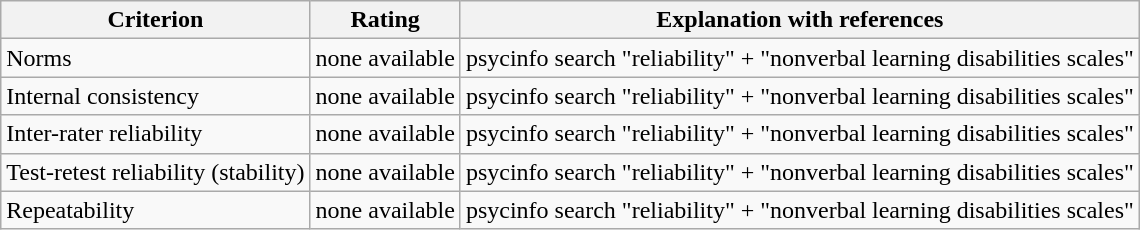<table class="wikitable">
<tr>
<th>Criterion</th>
<th>Rating</th>
<th>Explanation with references</th>
</tr>
<tr>
<td>Norms</td>
<td>none available</td>
<td>psycinfo search "reliability" + "nonverbal learning disabilities scales"</td>
</tr>
<tr>
<td>Internal consistency</td>
<td>none available</td>
<td>psycinfo search "reliability" + "nonverbal learning disabilities scales"</td>
</tr>
<tr>
<td>Inter-rater reliability</td>
<td>none available</td>
<td>psycinfo search "reliability" + "nonverbal learning disabilities scales"</td>
</tr>
<tr>
<td>Test-retest reliability (stability)</td>
<td>none available</td>
<td>psycinfo search "reliability" + "nonverbal learning disabilities scales"</td>
</tr>
<tr>
<td>Repeatability</td>
<td>none available</td>
<td>psycinfo search "reliability" + "nonverbal learning disabilities scales"</td>
</tr>
</table>
